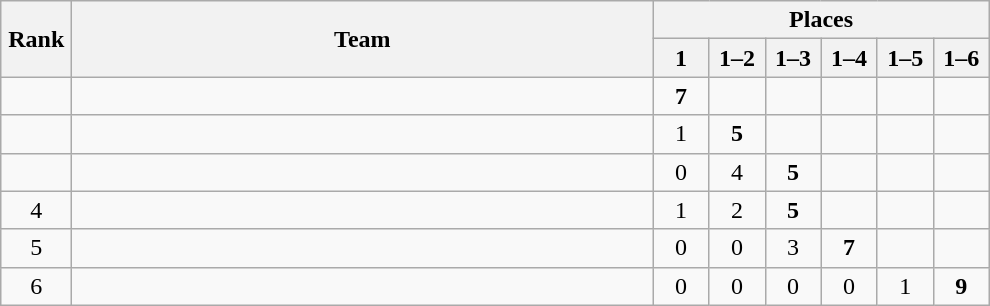<table class="wikitable" style="text-align:center">
<tr>
<th rowspan="2" width=40>Rank</th>
<th rowspan="2" width=380>Team</th>
<th colspan="6">Places</th>
</tr>
<tr>
<th width=30>1</th>
<th width=30>1–2</th>
<th width=30>1–3</th>
<th width=30>1–4</th>
<th width=30>1–5</th>
<th width=30>1–6</th>
</tr>
<tr>
<td></td>
<td align=left></td>
<td><strong>7</strong></td>
<td></td>
<td></td>
<td></td>
<td></td>
<td></td>
</tr>
<tr>
<td></td>
<td align=left></td>
<td>1</td>
<td><strong>5</strong></td>
<td></td>
<td></td>
<td></td>
<td></td>
</tr>
<tr>
<td></td>
<td align=left></td>
<td>0</td>
<td>4</td>
<td><strong>5</strong></td>
<td></td>
<td></td>
<td></td>
</tr>
<tr>
<td>4</td>
<td align=left></td>
<td>1</td>
<td>2</td>
<td><strong>5</strong></td>
<td></td>
<td></td>
<td></td>
</tr>
<tr>
<td>5</td>
<td align=left></td>
<td>0</td>
<td>0</td>
<td>3</td>
<td><strong>7</strong></td>
<td></td>
<td></td>
</tr>
<tr>
<td>6</td>
<td align=left></td>
<td>0</td>
<td>0</td>
<td>0</td>
<td>0</td>
<td>1</td>
<td><strong>9</strong></td>
</tr>
</table>
